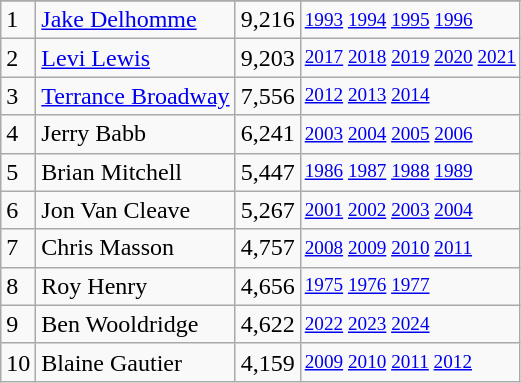<table class="wikitable">
<tr>
</tr>
<tr>
<td>1</td>
<td><a href='#'>Jake Delhomme</a></td>
<td>9,216</td>
<td style="font-size:80%;"><a href='#'>1993</a> <a href='#'>1994</a> <a href='#'>1995</a> <a href='#'>1996</a></td>
</tr>
<tr>
<td>2</td>
<td><a href='#'>Levi Lewis</a></td>
<td>9,203</td>
<td style="font-size:80%;"><a href='#'>2017</a> <a href='#'>2018</a> <a href='#'>2019</a> <a href='#'>2020</a> <a href='#'>2021</a></td>
</tr>
<tr>
<td>3</td>
<td><a href='#'>Terrance Broadway</a></td>
<td>7,556</td>
<td style="font-size:80%;"><a href='#'>2012</a> <a href='#'>2013</a> <a href='#'>2014</a></td>
</tr>
<tr>
<td>4</td>
<td>Jerry Babb</td>
<td>6,241</td>
<td style="font-size:80%;"><a href='#'>2003</a> <a href='#'>2004</a> <a href='#'>2005</a> <a href='#'>2006</a></td>
</tr>
<tr>
<td>5</td>
<td>Brian Mitchell</td>
<td>5,447</td>
<td style="font-size:80%;"><a href='#'>1986</a> <a href='#'>1987</a> <a href='#'>1988</a> <a href='#'>1989</a></td>
</tr>
<tr>
<td>6</td>
<td>Jon Van Cleave</td>
<td>5,267</td>
<td style="font-size:80%;"><a href='#'>2001</a> <a href='#'>2002</a> <a href='#'>2003</a> <a href='#'>2004</a></td>
</tr>
<tr>
<td>7</td>
<td>Chris Masson</td>
<td>4,757</td>
<td style="font-size:80%;"><a href='#'>2008</a> <a href='#'>2009</a> <a href='#'>2010</a> <a href='#'>2011</a></td>
</tr>
<tr>
<td>8</td>
<td>Roy Henry</td>
<td>4,656</td>
<td style="font-size:80%;"><a href='#'>1975</a> <a href='#'>1976</a> <a href='#'>1977</a></td>
</tr>
<tr>
<td>9</td>
<td>Ben Wooldridge</td>
<td>4,622</td>
<td style="font-size:80%;"><a href='#'>2022</a> <a href='#'>2023</a> <a href='#'>2024</a></td>
</tr>
<tr>
<td>10</td>
<td>Blaine Gautier</td>
<td>4,159</td>
<td style="font-size:80%;"><a href='#'>2009</a> <a href='#'>2010</a> <a href='#'>2011</a> <a href='#'>2012</a></td>
</tr>
</table>
